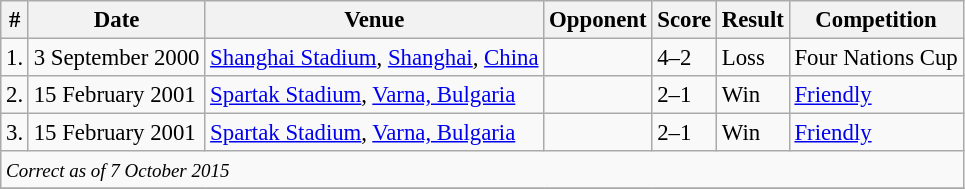<table class="wikitable" style="font-size:95%;">
<tr>
<th>#</th>
<th>Date</th>
<th>Venue</th>
<th>Opponent</th>
<th>Score</th>
<th>Result</th>
<th>Competition</th>
</tr>
<tr>
<td>1.</td>
<td>3 September 2000</td>
<td><a href='#'>Shanghai Stadium</a>, <a href='#'>Shanghai</a>, <a href='#'>China</a></td>
<td></td>
<td>4–2</td>
<td>Loss</td>
<td>Four Nations Cup</td>
</tr>
<tr>
<td>2.</td>
<td>15 February 2001</td>
<td><a href='#'>Spartak Stadium</a>, <a href='#'>Varna, Bulgaria</a></td>
<td></td>
<td>2–1</td>
<td>Win</td>
<td><a href='#'>Friendly</a></td>
</tr>
<tr>
<td>3.</td>
<td>15 February 2001</td>
<td><a href='#'>Spartak Stadium</a>, <a href='#'>Varna, Bulgaria</a></td>
<td></td>
<td>2–1</td>
<td>Win</td>
<td><a href='#'>Friendly</a></td>
</tr>
<tr>
<td colspan="15"><small><em>Correct as of 7 October 2015</em></small></td>
</tr>
<tr>
</tr>
</table>
